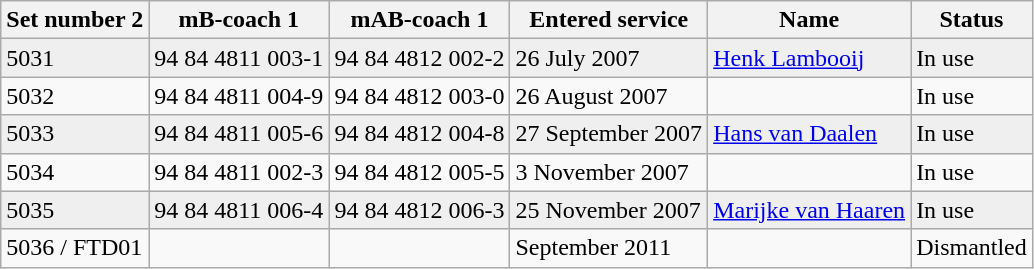<table class="wikitable">
<tr>
<th>Set number 2</th>
<th>mB-coach 1</th>
<th>mAB-coach 1</th>
<th>Entered service</th>
<th>Name</th>
<th>Status</th>
</tr>
<tr bgcolor="efefef">
<td>5031</td>
<td>94 84 4811 003-1</td>
<td>94 84 4812 002-2</td>
<td>26 July 2007</td>
<td><a href='#'>Henk Lambooij</a></td>
<td>In use</td>
</tr>
<tr>
<td>5032</td>
<td>94 84 4811 004-9</td>
<td>94 84 4812 003-0</td>
<td>26 August 2007</td>
<td></td>
<td>In use</td>
</tr>
<tr bgcolor="efefef">
<td>5033</td>
<td>94 84 4811 005-6</td>
<td>94 84 4812 004-8</td>
<td>27 September 2007</td>
<td><a href='#'>Hans van Daalen</a></td>
<td>In use</td>
</tr>
<tr>
<td>5034</td>
<td>94 84 4811 002-3</td>
<td>94 84 4812 005-5</td>
<td>3 November 2007</td>
<td></td>
<td>In use</td>
</tr>
<tr bgcolor="efefef">
<td>5035</td>
<td>94 84 4811 006-4</td>
<td>94 84 4812 006-3</td>
<td>25 November 2007</td>
<td><a href='#'>Marijke van Haaren</a></td>
<td>In use</td>
</tr>
<tr>
<td>5036 /  FTD01</td>
<td></td>
<td></td>
<td>September 2011</td>
<td></td>
<td>Dismantled</td>
</tr>
</table>
